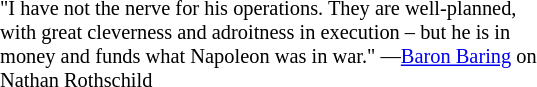<table class="toccolours" style="float: right; margin-left: 0.5em; margin-right: 0.5em; font-size: 85%; background:#white; color:black; width:30em; max-width: 30%;" cellspacing="5">
<tr>
<td style="text-align: left;">"I have not the nerve for his operations. They are well-planned, with great cleverness and adroitness in execution – but he is in money and funds what Napoleon was in war." —<a href='#'>Baron Baring</a> on Nathan Rothschild</td>
</tr>
</table>
